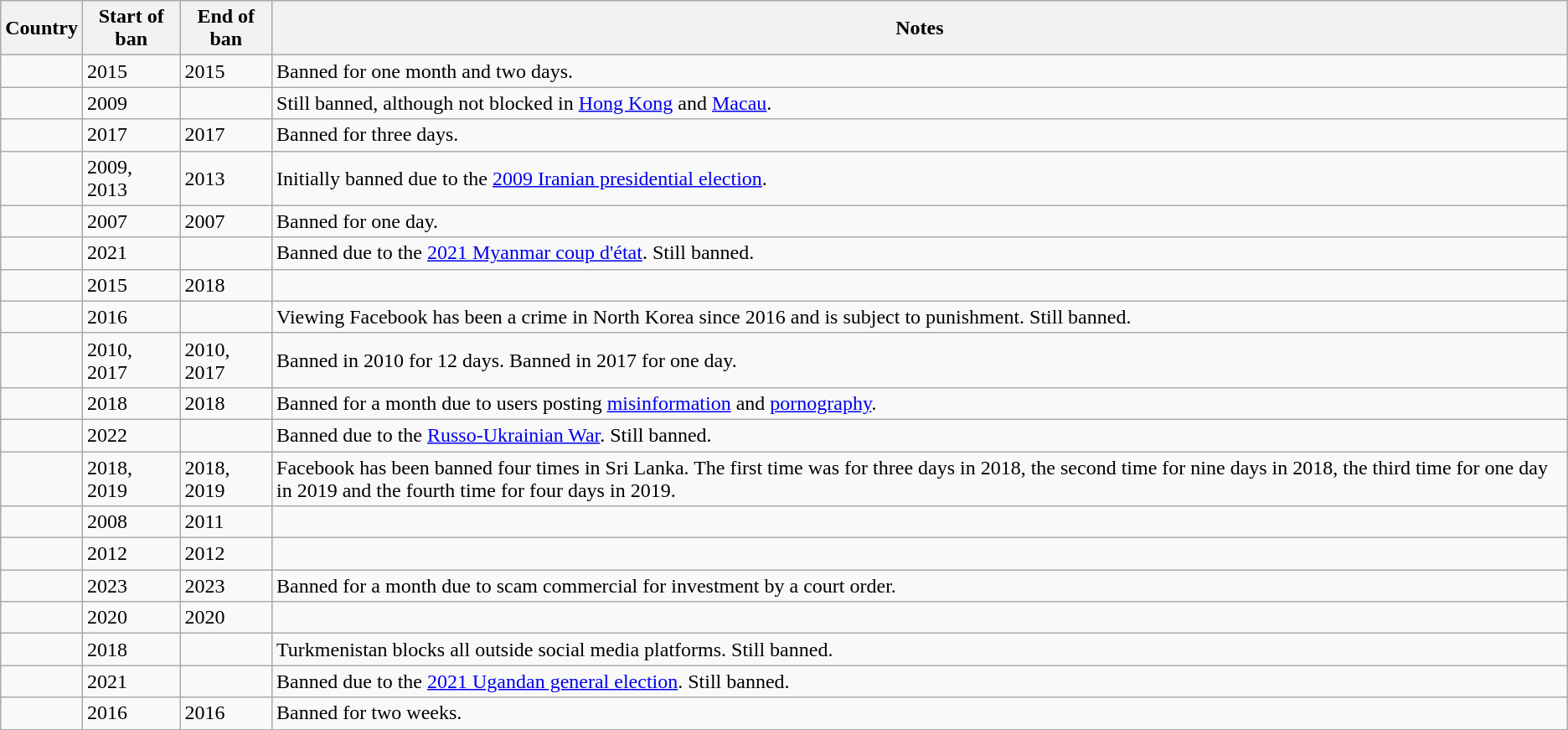<table class="wikitable sortable">
<tr>
<th>Country</th>
<th>Start of ban</th>
<th>End of ban</th>
<th>Notes</th>
</tr>
<tr>
<td></td>
<td>2015</td>
<td>2015</td>
<td>Banned for one month and two days.</td>
</tr>
<tr>
<td></td>
<td>2009</td>
<td></td>
<td>Still banned, although not blocked in <a href='#'>Hong Kong</a> and <a href='#'>Macau</a>.</td>
</tr>
<tr>
<td></td>
<td>2017</td>
<td>2017</td>
<td>Banned for three days.</td>
</tr>
<tr>
<td></td>
<td>2009, 2013</td>
<td>2013</td>
<td>Initially banned due to the <a href='#'>2009 Iranian presidential election</a>.</td>
</tr>
<tr>
<td></td>
<td>2007</td>
<td>2007</td>
<td>Banned for one day.</td>
</tr>
<tr>
<td></td>
<td>2021</td>
<td></td>
<td>Banned due to the <a href='#'>2021 Myanmar coup d'état</a>. Still banned.</td>
</tr>
<tr>
<td></td>
<td>2015</td>
<td>2018</td>
<td></td>
</tr>
<tr>
<td></td>
<td>2016</td>
<td></td>
<td>Viewing Facebook has been a crime in North Korea since 2016 and is subject to punishment. Still banned.</td>
</tr>
<tr>
<td></td>
<td>2010, 2017</td>
<td>2010, 2017</td>
<td>Banned in 2010 for 12 days. Banned in 2017 for one day.</td>
</tr>
<tr>
<td></td>
<td>2018</td>
<td>2018</td>
<td>Banned for a month due to users posting <a href='#'>misinformation</a> and <a href='#'>pornography</a>.</td>
</tr>
<tr>
<td></td>
<td>2022</td>
<td></td>
<td>Banned due to the <a href='#'>Russo-Ukrainian War</a>. Still banned.</td>
</tr>
<tr>
<td></td>
<td>2018, 2019</td>
<td>2018, 2019</td>
<td>Facebook has been banned four times in Sri Lanka. The first time was for three days in 2018, the second time for nine days in 2018, the third time for one day in 2019 and the fourth time for four days in 2019.</td>
</tr>
<tr>
<td></td>
<td>2008</td>
<td>2011</td>
<td></td>
</tr>
<tr>
<td></td>
<td>2012</td>
<td>2012</td>
<td></td>
</tr>
<tr>
<td></td>
<td>2023</td>
<td>2023</td>
<td>Banned for a month due to scam commercial for investment by a court order.</td>
</tr>
<tr>
<td></td>
<td>2020</td>
<td>2020</td>
<td></td>
</tr>
<tr>
<td></td>
<td>2018</td>
<td></td>
<td>Turkmenistan blocks all outside social media platforms. Still banned.</td>
</tr>
<tr>
<td></td>
<td>2021</td>
<td></td>
<td>Banned due to the <a href='#'>2021 Ugandan general election</a>. Still banned.</td>
</tr>
<tr>
<td></td>
<td>2016</td>
<td>2016</td>
<td>Banned for two weeks.</td>
</tr>
</table>
